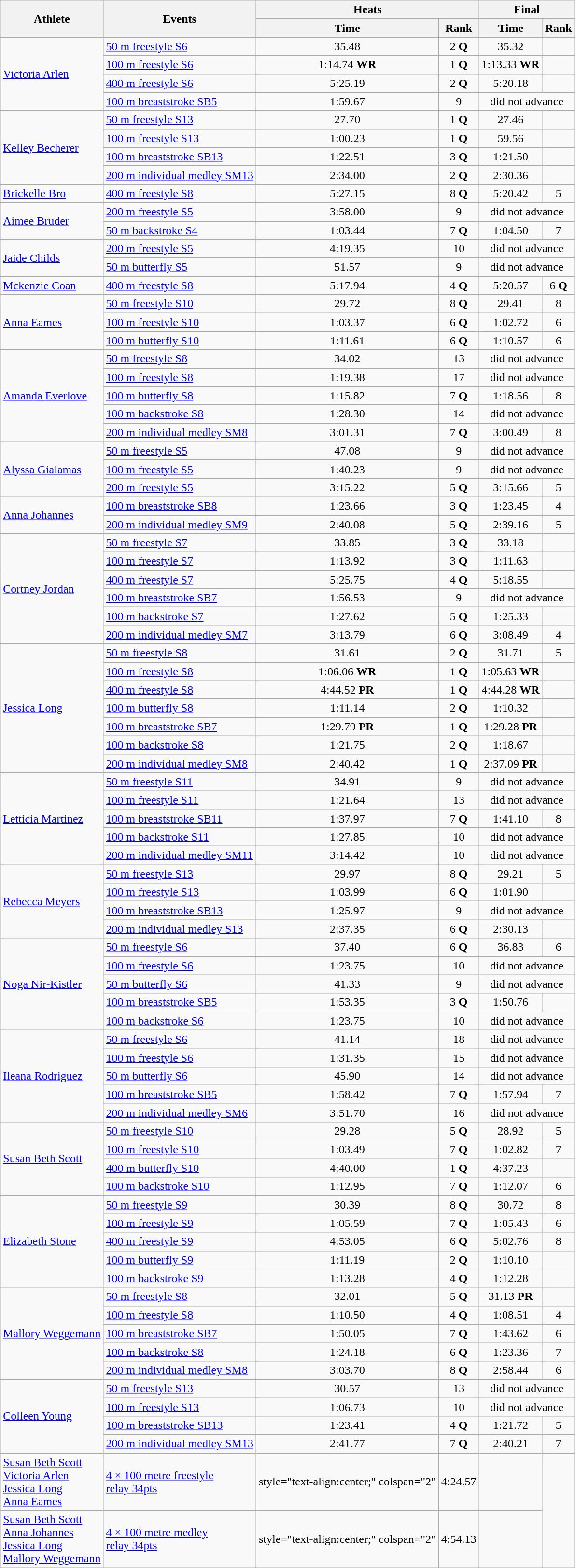<table class=wikitable>
<tr>
<th rowspan="2">Athlete</th>
<th rowspan="2">Events</th>
<th colspan="2">Heats</th>
<th colspan="2">Final</th>
</tr>
<tr>
<th>Time</th>
<th>Rank</th>
<th>Time</th>
<th>Rank</th>
</tr>
<tr>
<td rowspan="4"><a href='#'>Victoria Arlen</a></td>
<td><a href='#'>50 m freestyle S6</a></td>
<td style="text-align:center;">35.48</td>
<td style="text-align:center;">2 <strong>Q</strong></td>
<td style="text-align:center;">35.32</td>
<td style="text-align:center;"></td>
</tr>
<tr>
<td><a href='#'>100 m freestyle S6</a></td>
<td style="text-align:center;">1:14.74 <strong>WR</strong></td>
<td style="text-align:center;">1 <strong>Q</strong></td>
<td style="text-align:center;">1:13.33 <strong>WR</strong></td>
<td style="text-align:center;"></td>
</tr>
<tr>
<td><a href='#'>400 m freestyle S6</a></td>
<td style="text-align:center;">5:25.19</td>
<td style="text-align:center;">2 <strong>Q</strong></td>
<td style="text-align:center;">5:20.18</td>
<td style="text-align:center;"></td>
</tr>
<tr>
<td><a href='#'>100 m breaststroke SB5</a></td>
<td style="text-align:center;">1:59.67</td>
<td style="text-align:center;">9</td>
<td style="text-align:center;" colspan="2">did not advance</td>
</tr>
<tr>
<td rowspan="4"><a href='#'>Kelley Becherer</a></td>
<td><a href='#'>50 m freestyle S13</a></td>
<td style="text-align:center;">27.70</td>
<td style="text-align:center;">1 <strong>Q</strong></td>
<td style="text-align:center;">27.46</td>
<td style="text-align:center;"></td>
</tr>
<tr>
<td><a href='#'>100 m freestyle S13</a></td>
<td style="text-align:center;">1:00.23</td>
<td style="text-align:center;">1 <strong>Q</strong></td>
<td style="text-align:center;">59.56</td>
<td style="text-align:center;"></td>
</tr>
<tr>
<td><a href='#'>100 m breaststroke SB13</a></td>
<td style="text-align:center;">1:22.51</td>
<td style="text-align:center;">3 <strong>Q</strong></td>
<td style="text-align:center;">1:21.50</td>
<td style="text-align:center;"></td>
</tr>
<tr>
<td><a href='#'>200 m individual medley SM13</a></td>
<td style="text-align:center;">2:34.00</td>
<td style="text-align:center;">2 <strong>Q</strong></td>
<td style="text-align:center;">2:30.36</td>
<td style="text-align:center;"></td>
</tr>
<tr>
<td><a href='#'>Brickelle Bro</a></td>
<td><a href='#'>400 m freestyle S8</a></td>
<td style="text-align:center;">5:27.15</td>
<td style="text-align:center;">8 <strong>Q</strong></td>
<td style="text-align:center;">5:20.42</td>
<td style="text-align:center;">5</td>
</tr>
<tr>
<td rowspan="2"><a href='#'>Aimee Bruder</a></td>
<td><a href='#'>200 m freestyle S5</a></td>
<td style="text-align:center;">3:58.00</td>
<td style="text-align:center;">9</td>
<td style="text-align:center;" colspan="2">did not advance</td>
</tr>
<tr>
<td><a href='#'>50 m backstroke S4</a></td>
<td style="text-align:center;">1:03.44</td>
<td style="text-align:center;">7 <strong>Q</strong></td>
<td style="text-align:center;">1:04.50</td>
<td style="text-align:center;">7</td>
</tr>
<tr>
<td rowspan="2"><a href='#'>Jaide Childs</a></td>
<td><a href='#'>200 m freestyle S5</a></td>
<td style="text-align:center;">4:19.35</td>
<td style="text-align:center;">10</td>
<td style="text-align:center;" colspan="2">did not advance</td>
</tr>
<tr>
<td><a href='#'>50 m butterfly S5</a></td>
<td style="text-align:center;">51.57</td>
<td style="text-align:center;">9</td>
<td style="text-align:center;" colspan="2">did not advance</td>
</tr>
<tr>
<td><a href='#'>Mckenzie Coan</a></td>
<td><a href='#'>400 m freestyle S8</a></td>
<td style="text-align:center;">5:17.94</td>
<td style="text-align:center;">4 <strong>Q</strong></td>
<td style="text-align:center;">5:20.57</td>
<td style="text-align:center;">6 <strong>Q</strong></td>
</tr>
<tr>
<td rowspan="3"><a href='#'>Anna Eames</a></td>
<td><a href='#'>50 m freestyle S10</a></td>
<td style="text-align:center;">29.72</td>
<td style="text-align:center;">8 <strong>Q</strong></td>
<td style="text-align:center;">29.41</td>
<td style="text-align:center;">8</td>
</tr>
<tr>
<td><a href='#'>100 m freestyle S10</a></td>
<td style="text-align:center;">1:03.37</td>
<td style="text-align:center;">6 <strong>Q</strong></td>
<td style="text-align:center;">1:02.72</td>
<td style="text-align:center;">6</td>
</tr>
<tr>
<td><a href='#'>100 m butterfly S10</a></td>
<td style="text-align:center;">1:11.61</td>
<td style="text-align:center;">6 <strong>Q</strong></td>
<td style="text-align:center;">1:10.57</td>
<td style="text-align:center;">6</td>
</tr>
<tr>
<td rowspan="5"><a href='#'>Amanda Everlove</a></td>
<td><a href='#'>50 m freestyle S8</a></td>
<td style="text-align:center;">34.02</td>
<td style="text-align:center;">13</td>
<td style="text-align:center;" colspan="2">did not advance</td>
</tr>
<tr>
<td><a href='#'>100 m freestyle S8</a></td>
<td style="text-align:center;">1:19.38</td>
<td style="text-align:center;">17</td>
<td style="text-align:center;" colspan="2">did not advance</td>
</tr>
<tr>
<td><a href='#'>100 m butterfly S8</a></td>
<td style="text-align:center;">1:15.82</td>
<td style="text-align:center;">7 <strong>Q</strong></td>
<td style="text-align:center;">1:18.56</td>
<td style="text-align:center;">8</td>
</tr>
<tr>
<td><a href='#'>100 m backstroke S8</a></td>
<td style="text-align:center;">1:28.30</td>
<td style="text-align:center;">14</td>
<td style="text-align:center;" colspan="2">did not advance</td>
</tr>
<tr>
<td><a href='#'>200 m individual medley SM8</a></td>
<td style="text-align:center;">3:01.31</td>
<td style="text-align:center;">7 <strong>Q</strong></td>
<td style="text-align:center;">3:00.49</td>
<td style="text-align:center;">8</td>
</tr>
<tr>
<td rowspan="3"><a href='#'>Alyssa Gialamas</a></td>
<td><a href='#'>50 m freestyle S5</a></td>
<td style="text-align:center;">47.08</td>
<td style="text-align:center;">9</td>
<td style="text-align:center;" colspan="2">did not advance</td>
</tr>
<tr>
<td><a href='#'>100 m freestyle S5</a></td>
<td style="text-align:center;">1:40.23</td>
<td style="text-align:center;">9</td>
<td style="text-align:center;" colspan="2">did not advance</td>
</tr>
<tr>
<td><a href='#'>200 m freestyle S5</a></td>
<td style="text-align:center;">3:15.22</td>
<td style="text-align:center;">5 <strong>Q</strong></td>
<td style="text-align:center;">3:15.66</td>
<td style="text-align:center;">5</td>
</tr>
<tr>
<td rowspan="2"><a href='#'>Anna Johannes</a></td>
<td><a href='#'>100 m breaststroke SB8</a></td>
<td style="text-align:center;">1:23.66</td>
<td style="text-align:center;">3 <strong>Q</strong></td>
<td style="text-align:center;">1:23.45</td>
<td style="text-align:center;">4</td>
</tr>
<tr>
<td><a href='#'>200 m individual medley SM9</a></td>
<td style="text-align:center;">2:40.08</td>
<td style="text-align:center;">5 <strong>Q</strong></td>
<td style="text-align:center;">2:39.16</td>
<td style="text-align:center;">5</td>
</tr>
<tr>
<td rowspan="6"><a href='#'>Cortney Jordan</a></td>
<td><a href='#'>50 m freestyle S7</a></td>
<td style="text-align:center;">33.85</td>
<td style="text-align:center;">3 <strong>Q</strong></td>
<td style="text-align:center;">33.18</td>
<td style="text-align:center;"></td>
</tr>
<tr>
<td><a href='#'>100 m freestyle S7</a></td>
<td style="text-align:center;">1:13.92</td>
<td style="text-align:center;">3 <strong>Q</strong></td>
<td style="text-align:center;">1:11.63</td>
<td style="text-align:center;"></td>
</tr>
<tr>
<td><a href='#'>400 m freestyle S7</a></td>
<td style="text-align:center;">5:25.75</td>
<td style="text-align:center;">4 <strong>Q</strong></td>
<td style="text-align:center;">5:18.55</td>
<td style="text-align:center;"></td>
</tr>
<tr>
<td><a href='#'>100 m breaststroke SB7</a></td>
<td style="text-align:center;">1:56.53</td>
<td style="text-align:center;">9</td>
<td style="text-align:center;" colspan="2">did not advance</td>
</tr>
<tr>
<td><a href='#'>100 m backstroke S7</a></td>
<td style="text-align:center;">1:27.62</td>
<td style="text-align:center;">5 <strong>Q</strong></td>
<td style="text-align:center;">1:25.33</td>
<td style="text-align:center;"></td>
</tr>
<tr>
<td><a href='#'>200 m individual medley SM7</a></td>
<td style="text-align:center;">3:13.79</td>
<td style="text-align:center;">6 <strong>Q</strong></td>
<td style="text-align:center;">3:08.49</td>
<td style="text-align:center;">4</td>
</tr>
<tr>
<td rowspan="7"><a href='#'>Jessica Long</a></td>
<td><a href='#'>50 m freestyle S8</a></td>
<td style="text-align:center;">31.61</td>
<td style="text-align:center;">2 <strong>Q</strong></td>
<td style="text-align:center;">31.71</td>
<td style="text-align:center;">5</td>
</tr>
<tr>
<td><a href='#'>100 m freestyle S8</a></td>
<td style="text-align:center;">1:06.06 <strong>WR</strong></td>
<td style="text-align:center;">1 <strong>Q</strong></td>
<td style="text-align:center;">1:05.63 <strong>WR</strong></td>
<td style="text-align:center;"></td>
</tr>
<tr>
<td><a href='#'>400 m freestyle S8</a></td>
<td style="text-align:center;">4:44.52 <strong>PR</strong></td>
<td style="text-align:center;">1 <strong>Q</strong></td>
<td style="text-align:center;">4:44.28 <strong>WR</strong></td>
<td style="text-align:center;"></td>
</tr>
<tr>
<td><a href='#'>100 m butterfly S8</a></td>
<td style="text-align:center;">1:11.14</td>
<td style="text-align:center;">2 <strong>Q</strong></td>
<td style="text-align:center;">1:10.32</td>
<td style="text-align:center;"></td>
</tr>
<tr>
<td><a href='#'>100 m breaststroke SB7</a></td>
<td style="text-align:center;">1:29.79 <strong>PR</strong></td>
<td style="text-align:center;">1 <strong>Q</strong></td>
<td style="text-align:center;">1:29.28 <strong>PR</strong></td>
<td style="text-align:center;"></td>
</tr>
<tr>
<td><a href='#'>100 m backstroke S8</a></td>
<td style="text-align:center;">1:21.75</td>
<td style="text-align:center;">2 <strong>Q</strong></td>
<td style="text-align:center;">1:18.67</td>
<td style="text-align:center;"></td>
</tr>
<tr>
<td><a href='#'>200 m individual medley SM8</a></td>
<td style="text-align:center;">2:40.42</td>
<td style="text-align:center;">1 <strong>Q</strong></td>
<td style="text-align:center;">2:37.09 <strong>PR</strong></td>
<td style="text-align:center;"></td>
</tr>
<tr>
<td rowspan="5"><a href='#'>Letticia Martinez</a></td>
<td><a href='#'>50 m freestyle S11</a></td>
<td style="text-align:center;">34.91</td>
<td style="text-align:center;">9</td>
<td style="text-align:center;" colspan="2">did not advance</td>
</tr>
<tr>
<td><a href='#'>100 m freestyle S11</a></td>
<td style="text-align:center;">1:21.64</td>
<td style="text-align:center;">13</td>
<td style="text-align:center;" colspan="2">did not advance</td>
</tr>
<tr>
<td><a href='#'>100 m breaststroke SB11</a></td>
<td style="text-align:center;">1:37.97</td>
<td style="text-align:center;">7 <strong>Q</strong></td>
<td style="text-align:center;">1:41.10</td>
<td style="text-align:center;">8</td>
</tr>
<tr>
<td><a href='#'>100 m backstroke S11</a></td>
<td style="text-align:center;">1:27.85</td>
<td style="text-align:center;">10</td>
<td style="text-align:center;" colspan="2">did not advance</td>
</tr>
<tr>
<td><a href='#'>200 m individual medley SM11</a></td>
<td style="text-align:center;">3:14.42</td>
<td style="text-align:center;">10</td>
<td style="text-align:center;" colspan="2">did not advance</td>
</tr>
<tr>
<td rowspan="4"><a href='#'>Rebecca Meyers</a></td>
<td><a href='#'>50 m freestyle S13</a></td>
<td style="text-align:center;">29.97</td>
<td style="text-align:center;">8 <strong>Q</strong></td>
<td style="text-align:center;">29.21</td>
<td style="text-align:center;">5</td>
</tr>
<tr>
<td><a href='#'>100 m freestyle S13</a></td>
<td style="text-align:center;">1:03.99</td>
<td style="text-align:center;">6 <strong>Q</strong></td>
<td style="text-align:center;">1:01.90</td>
<td style="text-align:center;"></td>
</tr>
<tr>
<td><a href='#'>100 m breaststroke SB13</a></td>
<td style="text-align:center;">1:25.97</td>
<td style="text-align:center;">9</td>
<td style="text-align:center;" colspan="2">did not advance</td>
</tr>
<tr>
<td><a href='#'>200 m individual medley S13</a></td>
<td style="text-align:center;">2:37.35</td>
<td style="text-align:center;">6 <strong>Q</strong></td>
<td style="text-align:center;">2:30.13</td>
<td style="text-align:center;"></td>
</tr>
<tr>
<td rowspan="5"><a href='#'>Noga Nir-Kistler</a></td>
<td><a href='#'>50 m freestyle S6</a></td>
<td style="text-align:center;">37.40</td>
<td style="text-align:center;">6 <strong>Q</strong></td>
<td style="text-align:center;">36.83</td>
<td style="text-align:center;">6</td>
</tr>
<tr>
<td><a href='#'>100 m freestyle S6</a></td>
<td style="text-align:center;">1:23.75</td>
<td style="text-align:center;">10</td>
<td style="text-align:center;" colspan="2">did not advance</td>
</tr>
<tr>
<td><a href='#'>50 m butterfly S6</a></td>
<td style="text-align:center;">41.33</td>
<td style="text-align:center;">9</td>
<td style="text-align:center;" colspan="2">did not advance</td>
</tr>
<tr>
<td><a href='#'>100 m breaststroke SB5</a></td>
<td style="text-align:center;">1:53.35</td>
<td style="text-align:center;">3 <strong>Q</strong></td>
<td style="text-align:center;">1:50.76</td>
<td style="text-align:center;"></td>
</tr>
<tr>
<td><a href='#'>100 m backstroke S6</a></td>
<td style="text-align:center;">1:23.75</td>
<td style="text-align:center;">10</td>
<td style="text-align:center;" colspan="2">did not advance</td>
</tr>
<tr>
<td rowspan="5"><a href='#'>Ileana Rodriguez</a></td>
<td><a href='#'>50 m freestyle S6</a></td>
<td style="text-align:center;">41.14</td>
<td style="text-align:center;">18</td>
<td style="text-align:center;" colspan="2">did not advance</td>
</tr>
<tr>
<td><a href='#'>100 m freestyle S6</a></td>
<td style="text-align:center;">1:31.35</td>
<td style="text-align:center;">15</td>
<td style="text-align:center;" colspan="2">did not advance</td>
</tr>
<tr>
<td><a href='#'>50 m butterfly S6</a></td>
<td style="text-align:center;">45.90</td>
<td style="text-align:center;">14</td>
<td style="text-align:center;" colspan="2">did not advance</td>
</tr>
<tr>
<td><a href='#'>100 m breaststroke SB5</a></td>
<td style="text-align:center;">1:58.42</td>
<td style="text-align:center;">7 <strong>Q</strong></td>
<td style="text-align:center;">1:57.94</td>
<td style="text-align:center;">7</td>
</tr>
<tr>
<td><a href='#'>200 m individual medley SM6</a></td>
<td style="text-align:center;">3:51.70</td>
<td style="text-align:center;">16</td>
<td style="text-align:center;" colspan="2">did not advance</td>
</tr>
<tr>
<td rowspan="4"><a href='#'>Susan Beth Scott</a></td>
<td><a href='#'>50 m freestyle S10</a></td>
<td style="text-align:center;">29.28</td>
<td style="text-align:center;">5 <strong>Q</strong></td>
<td style="text-align:center;">28.92</td>
<td style="text-align:center;">5</td>
</tr>
<tr>
<td><a href='#'>100 m freestyle S10</a></td>
<td style="text-align:center;">1:03.49</td>
<td style="text-align:center;">7 <strong>Q</strong></td>
<td style="text-align:center;">1:02.82</td>
<td style="text-align:center;">7</td>
</tr>
<tr>
<td><a href='#'>400 m butterfly S10</a></td>
<td style="text-align:center;">4:40.00</td>
<td style="text-align:center;">1 <strong>Q</strong></td>
<td style="text-align:center;">4:37.23</td>
<td style="text-align:center;"></td>
</tr>
<tr>
<td><a href='#'>100 m backstroke S10</a></td>
<td style="text-align:center;">1:12.95</td>
<td style="text-align:center;">7 <strong>Q</strong></td>
<td style="text-align:center;">1:12.07</td>
<td style="text-align:center;">6</td>
</tr>
<tr>
<td rowspan="5"><a href='#'>Elizabeth Stone</a></td>
<td><a href='#'>50 m freestyle S9</a></td>
<td style="text-align:center;">30.39</td>
<td style="text-align:center;">8 <strong>Q</strong></td>
<td style="text-align:center;">30.72</td>
<td style="text-align:center;">8</td>
</tr>
<tr>
<td><a href='#'>100 m freestyle S9</a></td>
<td style="text-align:center;">1:05.59</td>
<td style="text-align:center;">7 <strong>Q</strong></td>
<td style="text-align:center;">1:05.43</td>
<td style="text-align:center;">6</td>
</tr>
<tr>
<td><a href='#'>400 m freestyle S9</a></td>
<td style="text-align:center;">4:53.05</td>
<td style="text-align:center;">6 <strong>Q</strong></td>
<td style="text-align:center;">5:02.76</td>
<td style="text-align:center;">8</td>
</tr>
<tr>
<td><a href='#'>100 m butterfly S9</a></td>
<td style="text-align:center;">1:11.19</td>
<td style="text-align:center;">2 <strong>Q</strong></td>
<td style="text-align:center;">1:10.10</td>
<td style="text-align:center;"></td>
</tr>
<tr>
<td><a href='#'>100 m backstroke S9</a></td>
<td style="text-align:center;">1:13.28</td>
<td style="text-align:center;">4 <strong>Q</strong></td>
<td style="text-align:center;">1:12.28</td>
<td style="text-align:center;"></td>
</tr>
<tr>
<td rowspan="5"><a href='#'>Mallory Weggemann</a></td>
<td><a href='#'>50 m freestyle S8</a></td>
<td style="text-align:center;">32.01</td>
<td style="text-align:center;">5 <strong>Q</strong></td>
<td style="text-align:center;">31.13 <strong>PR</strong></td>
<td style="text-align:center;"></td>
</tr>
<tr>
<td><a href='#'>100 m freestyle S8</a></td>
<td style="text-align:center;">1:10.50</td>
<td style="text-align:center;">4 <strong>Q</strong></td>
<td style="text-align:center;">1:08.51</td>
<td style="text-align:center;">4</td>
</tr>
<tr>
<td><a href='#'>100 m breaststroke SB7</a></td>
<td style="text-align:center;">1:50.05</td>
<td style="text-align:center;">7 <strong>Q</strong></td>
<td style="text-align:center;">1:43.62</td>
<td style="text-align:center;">6</td>
</tr>
<tr>
<td><a href='#'>100 m backstroke S8</a></td>
<td style="text-align:center;">1:24.18</td>
<td style="text-align:center;">6 <strong>Q</strong></td>
<td style="text-align:center;">1:23.36</td>
<td style="text-align:center;">7</td>
</tr>
<tr>
<td><a href='#'>200 m individual medley SM8</a></td>
<td style="text-align:center;">3:03.70</td>
<td style="text-align:center;">8 <strong>Q</strong></td>
<td style="text-align:center;">2:58.44</td>
<td style="text-align:center;">6</td>
</tr>
<tr>
<td rowspan="4"><a href='#'>Colleen Young</a></td>
<td><a href='#'>50 m freestyle S13</a></td>
<td style="text-align:center;">30.57</td>
<td style="text-align:center;">13</td>
<td style="text-align:center;" colspan="2">did not advance</td>
</tr>
<tr>
<td><a href='#'>100 m freestyle S13</a></td>
<td style="text-align:center;">1:06.73</td>
<td style="text-align:center;">10</td>
<td style="text-align:center;" colspan="2">did not advance</td>
</tr>
<tr>
<td><a href='#'>100 m breaststroke SB13</a></td>
<td style="text-align:center;">1:23.41</td>
<td style="text-align:center;">4 <strong>Q</strong></td>
<td style="text-align:center;">1:21.72</td>
<td style="text-align:center;">5</td>
</tr>
<tr>
<td><a href='#'>200 m individual medley SM13</a></td>
<td style="text-align:center;">2:41.77</td>
<td style="text-align:center;">7 <strong>Q</strong></td>
<td style="text-align:center;">2:40.21</td>
<td style="text-align:center;">7</td>
</tr>
<tr>
<td><a href='#'>Susan Beth Scott</a><br><a href='#'>Victoria Arlen</a><br><a href='#'>Jessica Long</a><br><a href='#'>Anna Eames</a></td>
<td><a href='#'>4 × 100 metre freestyle<br>relay 34pts</a></td>
<td>style="text-align:center;" colspan="2" </td>
<td style="text-align:center;">4:24.57</td>
<td style="text-align:center;"></td>
</tr>
<tr>
<td><a href='#'>Susan Beth Scott</a><br><a href='#'>Anna Johannes</a><br><a href='#'>Jessica Long</a><br><a href='#'>Mallory Weggemann</a></td>
<td><a href='#'>4 × 100 metre medley<br>relay 34pts</a></td>
<td>style="text-align:center;" colspan="2" </td>
<td style="text-align:center;">4:54.13</td>
<td style="text-align:center;"></td>
</tr>
</table>
